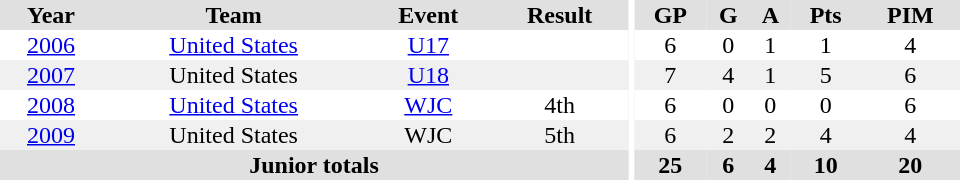<table border="0" cellpadding="1" cellspacing="0" ID="Table3" style="text-align:center; width:40em">
<tr ALIGN="center" bgcolor="#e0e0e0">
<th>Year</th>
<th>Team</th>
<th>Event</th>
<th>Result</th>
<th rowspan="99" bgcolor="#ffffff"></th>
<th>GP</th>
<th>G</th>
<th>A</th>
<th>Pts</th>
<th>PIM</th>
</tr>
<tr>
<td><a href='#'>2006</a></td>
<td><a href='#'>United States</a></td>
<td><a href='#'>U17</a></td>
<td></td>
<td>6</td>
<td>0</td>
<td>1</td>
<td>1</td>
<td>4</td>
</tr>
<tr bgcolor="#f0f0f0">
<td><a href='#'>2007</a></td>
<td>United States</td>
<td><a href='#'>U18</a></td>
<td></td>
<td>7</td>
<td>4</td>
<td>1</td>
<td>5</td>
<td>6</td>
</tr>
<tr>
<td><a href='#'>2008</a></td>
<td><a href='#'>United States</a></td>
<td><a href='#'>WJC</a></td>
<td>4th</td>
<td>6</td>
<td>0</td>
<td>0</td>
<td>0</td>
<td>6</td>
</tr>
<tr bgcolor="#f0f0f0">
<td><a href='#'>2009</a></td>
<td>United States</td>
<td>WJC</td>
<td>5th</td>
<td>6</td>
<td>2</td>
<td>2</td>
<td>4</td>
<td>4</td>
</tr>
<tr bgcolor="#e0e0e0">
<th colspan=4>Junior totals</th>
<th>25</th>
<th>6</th>
<th>4</th>
<th>10</th>
<th>20</th>
</tr>
</table>
